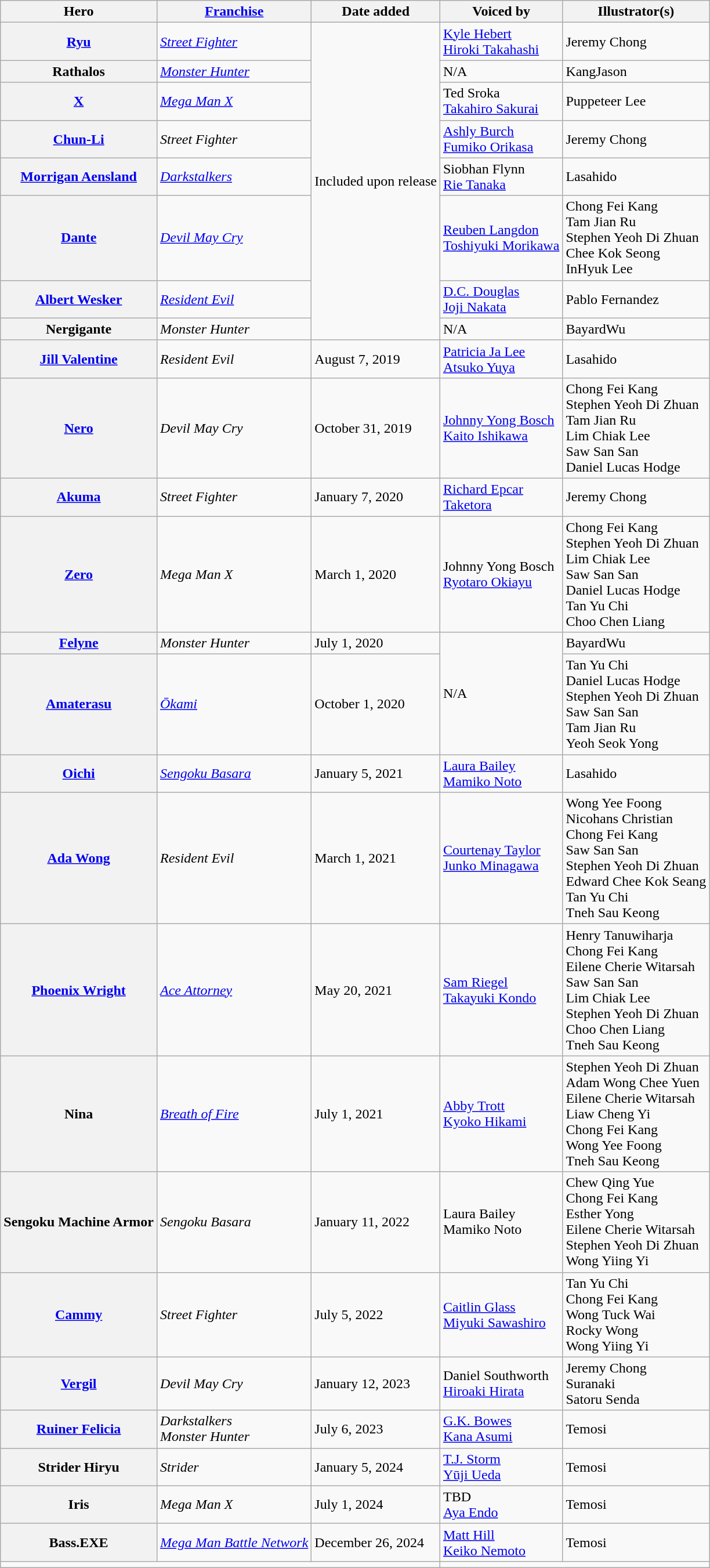<table class="wikitable plainrowheaders sortable">
<tr>
<th scope="col">Hero</th>
<th scope="col"><a href='#'>Franchise</a></th>
<th scope="col">Date added</th>
<th scope="col">Voiced by</th>
<th>Illustrator(s)</th>
</tr>
<tr>
<th scope="row"><a href='#'>Ryu</a></th>
<td><em><a href='#'>Street Fighter</a></em></td>
<td rowspan="8">Included upon release</td>
<td><a href='#'>Kyle Hebert</a><br><a href='#'>Hiroki Takahashi</a></td>
<td>Jeremy Chong</td>
</tr>
<tr>
<th scope="row">Rathalos</th>
<td><em><a href='#'>Monster Hunter</a></em></td>
<td>N/A</td>
<td>KangJason</td>
</tr>
<tr>
<th scope="row"><a href='#'>X</a></th>
<td><em><a href='#'>Mega Man X</a></em></td>
<td>Ted Sroka<br><a href='#'>Takahiro Sakurai</a></td>
<td>Puppeteer Lee</td>
</tr>
<tr>
<th scope="row"><a href='#'>Chun-Li</a></th>
<td><em>Street Fighter</em></td>
<td><a href='#'>Ashly Burch</a><br><a href='#'>Fumiko Orikasa</a></td>
<td>Jeremy Chong</td>
</tr>
<tr>
<th scope="row"><a href='#'>Morrigan Aensland</a></th>
<td><em><a href='#'>Darkstalkers</a></em></td>
<td>Siobhan Flynn<br><a href='#'>Rie Tanaka</a></td>
<td>Lasahido</td>
</tr>
<tr>
<th scope="row"><a href='#'>Dante</a></th>
<td><em><a href='#'>Devil May Cry</a></em></td>
<td><a href='#'>Reuben Langdon</a><br><a href='#'>Toshiyuki Morikawa</a></td>
<td>Chong Fei Kang<br>Tam Jian Ru<br>Stephen Yeoh Di Zhuan<br>Chee Kok Seong<br>InHyuk Lee</td>
</tr>
<tr>
<th scope="row"><a href='#'>Albert Wesker</a></th>
<td><em><a href='#'>Resident Evil</a></em></td>
<td><a href='#'>D.C. Douglas</a><br><a href='#'>Joji Nakata</a></td>
<td>Pablo Fernandez</td>
</tr>
<tr>
<th scope="row">Nergigante</th>
<td><em>Monster Hunter</em></td>
<td>N/A</td>
<td>BayardWu</td>
</tr>
<tr>
<th scope="row"><a href='#'>Jill Valentine</a></th>
<td><em>Resident Evil</em></td>
<td>August 7, 2019</td>
<td><a href='#'>Patricia Ja Lee</a><br><a href='#'>Atsuko Yuya</a></td>
<td>Lasahido</td>
</tr>
<tr>
<th scope="row"><a href='#'>Nero</a></th>
<td><em>Devil May Cry</em></td>
<td>October 31, 2019</td>
<td><a href='#'>Johnny Yong Bosch</a><br><a href='#'>Kaito Ishikawa</a></td>
<td>Chong Fei Kang<br>Stephen Yeoh Di Zhuan<br>Tam Jian Ru<br>Lim Chiak Lee<br>Saw San San<br>Daniel Lucas Hodge</td>
</tr>
<tr>
<th scope="row"><a href='#'>Akuma</a></th>
<td><em>Street Fighter</em></td>
<td>January 7, 2020</td>
<td><a href='#'>Richard Epcar</a><br><a href='#'>Taketora</a></td>
<td>Jeremy Chong</td>
</tr>
<tr>
<th scope="row"><a href='#'>Zero</a></th>
<td><em>Mega Man X</em></td>
<td>March 1, 2020</td>
<td>Johnny Yong Bosch<br><a href='#'>Ryotaro Okiayu</a></td>
<td>Chong Fei Kang<br>Stephen Yeoh Di Zhuan<br>Lim Chiak Lee<br>Saw San San<br>Daniel Lucas Hodge<br>Tan Yu Chi<br>Choo Chen Liang</td>
</tr>
<tr>
<th scope="row"><a href='#'>Felyne</a></th>
<td><em>Monster Hunter</em></td>
<td>July 1, 2020</td>
<td rowspan="2">N/A</td>
<td>BayardWu</td>
</tr>
<tr>
<th scope="row"><a href='#'>Amaterasu</a></th>
<td><em><a href='#'>Ōkami</a></em></td>
<td>October 1, 2020</td>
<td>Tan Yu Chi<br>Daniel Lucas Hodge<br>Stephen Yeoh Di Zhuan<br>Saw San San<br>Tam Jian Ru<br>Yeoh Seok Yong</td>
</tr>
<tr>
<th scope="row"><a href='#'>Oichi</a></th>
<td><em><a href='#'>Sengoku Basara</a></em></td>
<td>January 5, 2021</td>
<td><a href='#'>Laura Bailey</a><br><a href='#'>Mamiko Noto</a></td>
<td>Lasahido</td>
</tr>
<tr>
<th scope="row"><a href='#'>Ada Wong</a></th>
<td><em>Resident Evil</em></td>
<td>March 1, 2021</td>
<td><a href='#'>Courtenay Taylor</a><br><a href='#'>Junko Minagawa</a></td>
<td>Wong Yee Foong<br>Nicohans Christian<br>Chong Fei Kang<br>Saw San San<br>Stephen Yeoh Di Zhuan<br>Edward Chee Kok Seang<br>Tan Yu Chi<br>Tneh Sau Keong</td>
</tr>
<tr>
<th scope="row"><a href='#'>Phoenix Wright</a></th>
<td><em><a href='#'>Ace Attorney</a></em></td>
<td>May 20, 2021</td>
<td><a href='#'>Sam Riegel</a><br><a href='#'>Takayuki Kondo</a></td>
<td>Henry Tanuwiharja<br>Chong Fei Kang<br>Eilene Cherie Witarsah<br>Saw San San<br>Lim Chiak Lee<br>Stephen Yeoh Di Zhuan<br>Choo Chen Liang<br>Tneh Sau Keong</td>
</tr>
<tr>
<th scope="row">Nina</th>
<td><em><a href='#'>Breath of Fire</a></em></td>
<td>July 1, 2021</td>
<td><a href='#'>Abby Trott</a><br><a href='#'>Kyoko Hikami</a></td>
<td>Stephen Yeoh Di Zhuan<br>Adam Wong Chee Yuen<br>Eilene Cherie Witarsah<br>Liaw Cheng Yi<br>Chong Fei Kang<br>Wong Yee Foong<br>Tneh Sau Keong</td>
</tr>
<tr>
<th scope="row">Sengoku Machine Armor</th>
<td><em>Sengoku Basara</em></td>
<td>January 11, 2022</td>
<td>Laura Bailey<br>Mamiko Noto</td>
<td>Chew Qing Yue<br>Chong Fei Kang<br>Esther Yong<br>Eilene Cherie Witarsah<br>Stephen Yeoh Di Zhuan<br>Wong Yiing Yi</td>
</tr>
<tr>
<th scope="row"><a href='#'>Cammy</a></th>
<td><em>Street Fighter</em></td>
<td>July 5, 2022</td>
<td><a href='#'>Caitlin Glass</a><br><a href='#'>Miyuki Sawashiro</a></td>
<td>Tan Yu Chi<br>Chong Fei Kang<br>Wong Tuck Wai<br>Rocky Wong<br>Wong Yiing Yi</td>
</tr>
<tr>
<th scope="row"><a href='#'>Vergil</a></th>
<td><em>Devil May Cry</em></td>
<td>January 12, 2023</td>
<td>Daniel Southworth<br><a href='#'>Hiroaki Hirata</a></td>
<td>Jeremy Chong<br>Suranaki<br>Satoru Senda</td>
</tr>
<tr>
<th scope="row"><a href='#'>Ruiner Felicia</a></th>
<td><em>Darkstalkers</em><br><em>Monster Hunter</em></td>
<td>July 6, 2023</td>
<td><a href='#'>G.K. Bowes</a><br><a href='#'>Kana Asumi</a></td>
<td>Temosi</td>
</tr>
<tr>
<th scope="row">Strider Hiryu</th>
<td><em>Strider</em></td>
<td>January 5, 2024</td>
<td><a href='#'>T.J. Storm</a><br><a href='#'>Yūji Ueda</a></td>
<td>Temosi</td>
</tr>
<tr>
<th scope="row">Iris</th>
<td><em>Mega Man X</em></td>
<td>July 1, 2024</td>
<td>TBD<br><a href='#'>Aya Endo</a></td>
<td>Temosi</td>
</tr>
<tr>
<th scope="row">Bass.EXE</th>
<td><em><a href='#'>Mega Man Battle Network</a></em></td>
<td>December 26, 2024</td>
<td><a href='#'>Matt Hill</a><br><a href='#'>Keiko Nemoto</a></td>
<td>Temosi</td>
</tr>
<tr>
<td colspan="3"><strong></strong></td>
<td colspan="2"></td>
</tr>
</table>
